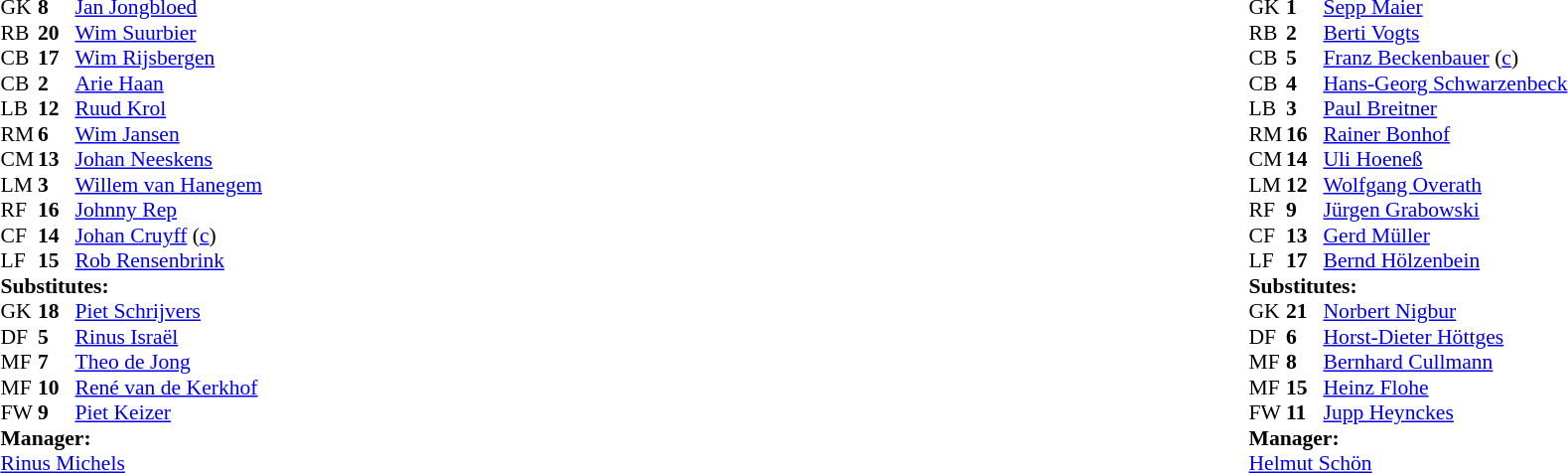<table width="100%">
<tr>
<td valign="top" width="40%"><br><table style="font-size:90%" cellspacing="0" cellpadding="0">
<tr>
<th width=25></th>
<th width=25></th>
</tr>
<tr>
<td>GK</td>
<td><strong>8</strong></td>
<td><a href='#'>Jan Jongbloed</a></td>
</tr>
<tr>
<td>RB</td>
<td><strong>20</strong></td>
<td><a href='#'>Wim Suurbier</a></td>
</tr>
<tr>
<td>CB</td>
<td><strong>17</strong></td>
<td><a href='#'>Wim Rijsbergen</a></td>
<td></td>
<td></td>
</tr>
<tr>
<td>CB</td>
<td><strong>2</strong></td>
<td><a href='#'>Arie Haan</a></td>
</tr>
<tr>
<td>LB</td>
<td><strong>12</strong></td>
<td><a href='#'>Ruud Krol</a></td>
</tr>
<tr>
<td>RM</td>
<td><strong>6</strong></td>
<td><a href='#'>Wim Jansen</a></td>
</tr>
<tr>
<td>CM</td>
<td><strong>13</strong></td>
<td><a href='#'>Johan Neeskens</a></td>
<td></td>
</tr>
<tr>
<td>LM</td>
<td><strong>3</strong></td>
<td><a href='#'>Willem van Hanegem</a></td>
<td></td>
</tr>
<tr>
<td>RF</td>
<td><strong>16</strong></td>
<td><a href='#'>Johnny Rep</a></td>
</tr>
<tr>
<td>CF</td>
<td><strong>14</strong></td>
<td><a href='#'>Johan Cruyff</a> (<a href='#'>c</a>)</td>
<td></td>
</tr>
<tr>
<td>LF</td>
<td><strong>15</strong></td>
<td><a href='#'>Rob Rensenbrink</a></td>
<td></td>
<td></td>
</tr>
<tr>
<td colspan=3><strong>Substitutes:</strong></td>
</tr>
<tr>
<td>GK</td>
<td><strong>18</strong></td>
<td><a href='#'>Piet Schrijvers</a></td>
</tr>
<tr>
<td>DF</td>
<td><strong>5</strong></td>
<td><a href='#'>Rinus Israël</a></td>
</tr>
<tr>
<td>MF</td>
<td><strong>7</strong></td>
<td><a href='#'>Theo de Jong</a></td>
<td></td>
<td></td>
</tr>
<tr>
<td>MF</td>
<td><strong>10</strong></td>
<td><a href='#'>René van de Kerkhof</a></td>
<td></td>
<td></td>
</tr>
<tr>
<td>FW</td>
<td><strong>9</strong></td>
<td><a href='#'>Piet Keizer</a></td>
</tr>
<tr>
<td colspan=3><strong>Manager:</strong></td>
</tr>
<tr>
<td colspan=3> <a href='#'>Rinus Michels</a></td>
</tr>
</table>
</td>
<td valign="top"></td>
<td valign="top" width="50%"><br><table style="font-size:90%; margin:auto" cellspacing="0" cellpadding="0">
<tr>
<th width=25></th>
<th width=25></th>
</tr>
<tr>
<td>GK</td>
<td><strong>1</strong></td>
<td><a href='#'>Sepp Maier</a></td>
</tr>
<tr>
<td>RB</td>
<td><strong>2</strong></td>
<td><a href='#'>Berti Vogts</a></td>
<td></td>
</tr>
<tr>
<td>CB</td>
<td><strong>5</strong></td>
<td><a href='#'>Franz Beckenbauer</a> (<a href='#'>c</a>)</td>
</tr>
<tr>
<td>CB</td>
<td><strong>4</strong></td>
<td><a href='#'>Hans-Georg Schwarzenbeck</a></td>
</tr>
<tr>
<td>LB</td>
<td><strong>3</strong></td>
<td><a href='#'>Paul Breitner</a></td>
</tr>
<tr>
<td>RM</td>
<td><strong>16</strong></td>
<td><a href='#'>Rainer Bonhof</a></td>
</tr>
<tr>
<td>CM</td>
<td><strong>14</strong></td>
<td><a href='#'>Uli Hoeneß</a></td>
</tr>
<tr>
<td>LM</td>
<td><strong>12</strong></td>
<td><a href='#'>Wolfgang Overath</a></td>
</tr>
<tr>
<td>RF</td>
<td><strong>9</strong></td>
<td><a href='#'>Jürgen Grabowski</a></td>
</tr>
<tr>
<td>CF</td>
<td><strong>13</strong></td>
<td><a href='#'>Gerd Müller</a></td>
</tr>
<tr>
<td>LF</td>
<td><strong>17</strong></td>
<td><a href='#'>Bernd Hölzenbein</a></td>
</tr>
<tr>
<td colspan=3><strong>Substitutes:</strong></td>
</tr>
<tr>
<td>GK</td>
<td><strong>21</strong></td>
<td><a href='#'>Norbert Nigbur</a></td>
</tr>
<tr>
<td>DF</td>
<td><strong>6</strong></td>
<td><a href='#'>Horst-Dieter Höttges</a></td>
</tr>
<tr>
<td>MF</td>
<td><strong>8</strong></td>
<td><a href='#'>Bernhard Cullmann</a></td>
</tr>
<tr>
<td>MF</td>
<td><strong>15</strong></td>
<td><a href='#'>Heinz Flohe</a></td>
</tr>
<tr>
<td>FW</td>
<td><strong>11</strong></td>
<td><a href='#'>Jupp Heynckes</a></td>
</tr>
<tr>
<td colspan=3><strong>Manager:</strong></td>
</tr>
<tr>
<td colspan=3> <a href='#'>Helmut Schön</a></td>
</tr>
</table>
</td>
</tr>
</table>
